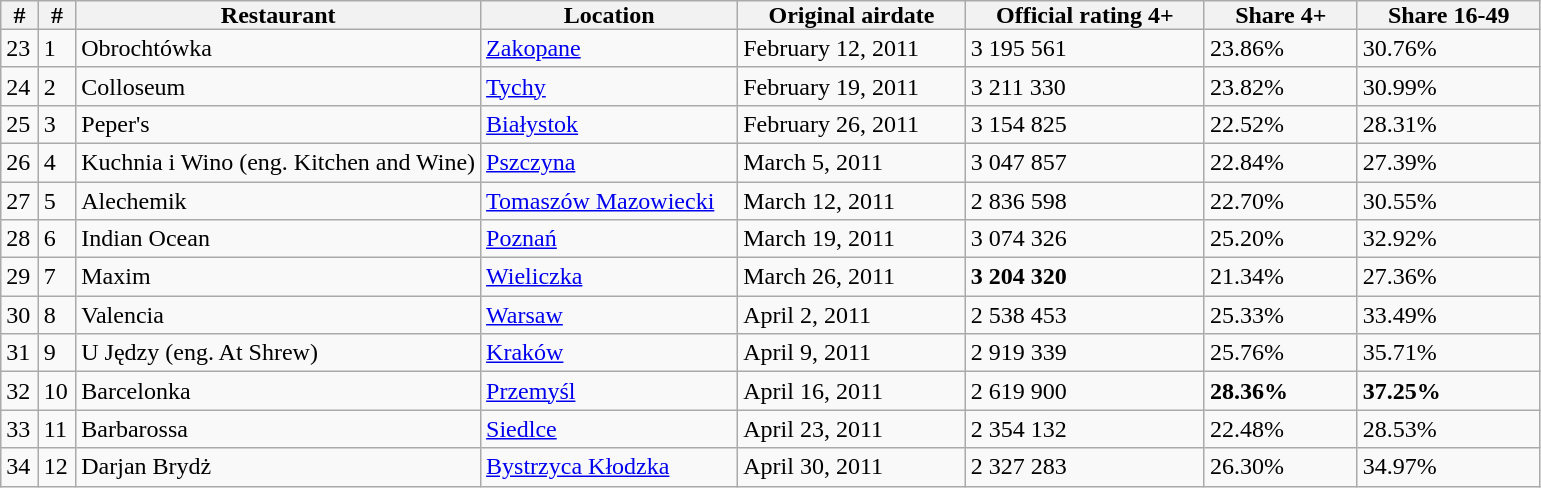<table class=wikitable>
<tr>
<th style="padding: 0px 8px">#</th>
<th style="padding: 0px 8px">#</th>
<th style="padding: 0px 35px">Restaurant</th>
<th style="padding: 0px 55px">Location</th>
<th style="padding: 0px 20px">Original airdate</th>
<th style="padding: 0px 20px">Official rating 4+</th>
<th style="padding: 0px 20px">Share 4+</th>
<th style="padding: 0px 20px">Share 16-49</th>
</tr>
<tr>
<td>23</td>
<td>1</td>
<td>Obrochtówka</td>
<td><a href='#'>Zakopane</a></td>
<td>February 12, 2011</td>
<td>3 195 561</td>
<td>23.86%</td>
<td>30.76%</td>
</tr>
<tr>
<td>24</td>
<td>2</td>
<td>Colloseum </td>
<td><a href='#'>Tychy</a></td>
<td>February 19, 2011</td>
<td>3 211 330</td>
<td>23.82%</td>
<td>30.99%</td>
</tr>
<tr>
<td>25</td>
<td>3</td>
<td>Peper's</td>
<td><a href='#'>Białystok</a></td>
<td>February 26, 2011</td>
<td>3 154 825</td>
<td>22.52%</td>
<td>28.31%</td>
</tr>
<tr>
<td>26</td>
<td>4</td>
<td>Kuchnia i Wino (eng. Kitchen and Wine)</td>
<td><a href='#'>Pszczyna</a></td>
<td>March 5, 2011</td>
<td>3 047 857</td>
<td>22.84%</td>
<td>27.39%</td>
</tr>
<tr>
<td>27</td>
<td>5</td>
<td>Alechemik</td>
<td><a href='#'>Tomaszów Mazowiecki</a></td>
<td>March 12, 2011</td>
<td>2 836 598</td>
<td>22.70%</td>
<td>30.55%</td>
</tr>
<tr>
<td>28</td>
<td>6</td>
<td>Indian Ocean</td>
<td><a href='#'>Poznań</a></td>
<td>March 19, 2011</td>
<td>3 074 326</td>
<td>25.20%</td>
<td>32.92%</td>
</tr>
<tr>
<td>29</td>
<td>7</td>
<td>Maxim</td>
<td><a href='#'>Wieliczka</a></td>
<td>March 26, 2011</td>
<td><strong>3 204 320</strong></td>
<td>21.34%</td>
<td>27.36%</td>
</tr>
<tr>
<td>30</td>
<td>8</td>
<td>Valencia </td>
<td><a href='#'>Warsaw</a></td>
<td>April 2, 2011</td>
<td>2 538 453</td>
<td>25.33%</td>
<td>33.49%</td>
</tr>
<tr>
<td>31</td>
<td>9</td>
<td>U Jędzy (eng. At Shrew) </td>
<td><a href='#'>Kraków</a></td>
<td>April 9, 2011</td>
<td>2 919 339</td>
<td>25.76%</td>
<td>35.71%</td>
</tr>
<tr>
<td>32</td>
<td>10</td>
<td>Barcelonka</td>
<td><a href='#'>Przemyśl</a></td>
<td>April 16, 2011</td>
<td>2 619 900</td>
<td><strong>28.36%</strong></td>
<td><strong>37.25%</strong></td>
</tr>
<tr>
<td>33</td>
<td>11</td>
<td>Barbarossa </td>
<td><a href='#'>Siedlce</a></td>
<td>April 23, 2011</td>
<td>2 354 132</td>
<td>22.48%</td>
<td>28.53%</td>
</tr>
<tr>
<td>34</td>
<td>12</td>
<td>Darjan Brydż </td>
<td><a href='#'>Bystrzyca Kłodzka</a></td>
<td>April 30, 2011</td>
<td>2 327 283</td>
<td>26.30%</td>
<td>34.97%</td>
</tr>
</table>
